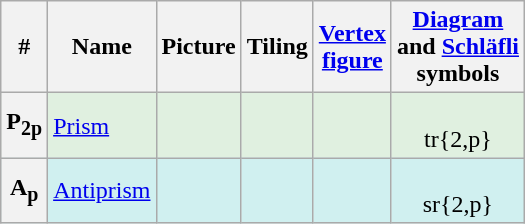<table class="wikitable">
<tr>
<th>#</th>
<th>Name</th>
<th>Picture</th>
<th>Tiling</th>
<th><a href='#'>Vertex<br>figure</a></th>
<th><a href='#'>Diagram</a><br>and <a href='#'>Schläfli</a><br>symbols</th>
</tr>
<tr BGCOLOR="#e0f0e0">
<th>P<sub>2p</sub></th>
<td><a href='#'>Prism</a></td>
<td></td>
<td></td>
<td></td>
<td align=center><br>tr{2,p}</td>
</tr>
<tr BGCOLOR="#d0f0f0">
<th>A<sub>p</sub></th>
<td><a href='#'>Antiprism</a></td>
<td></td>
<td></td>
<td></td>
<td align=center><br>sr{2,p}</td>
</tr>
</table>
